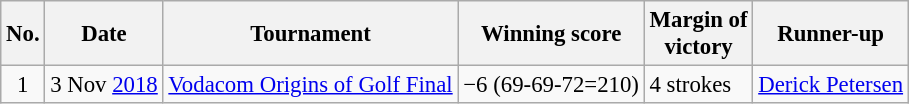<table class="wikitable" style="font-size:95%;">
<tr>
<th>No.</th>
<th>Date</th>
<th>Tournament</th>
<th>Winning score</th>
<th>Margin of<br>victory</th>
<th>Runner-up</th>
</tr>
<tr>
<td align=center>1</td>
<td align=right>3 Nov <a href='#'>2018</a></td>
<td><a href='#'>Vodacom Origins of Golf Final</a></td>
<td>−6 (69-69-72=210)</td>
<td>4 strokes</td>
<td> <a href='#'>Derick Petersen</a></td>
</tr>
</table>
